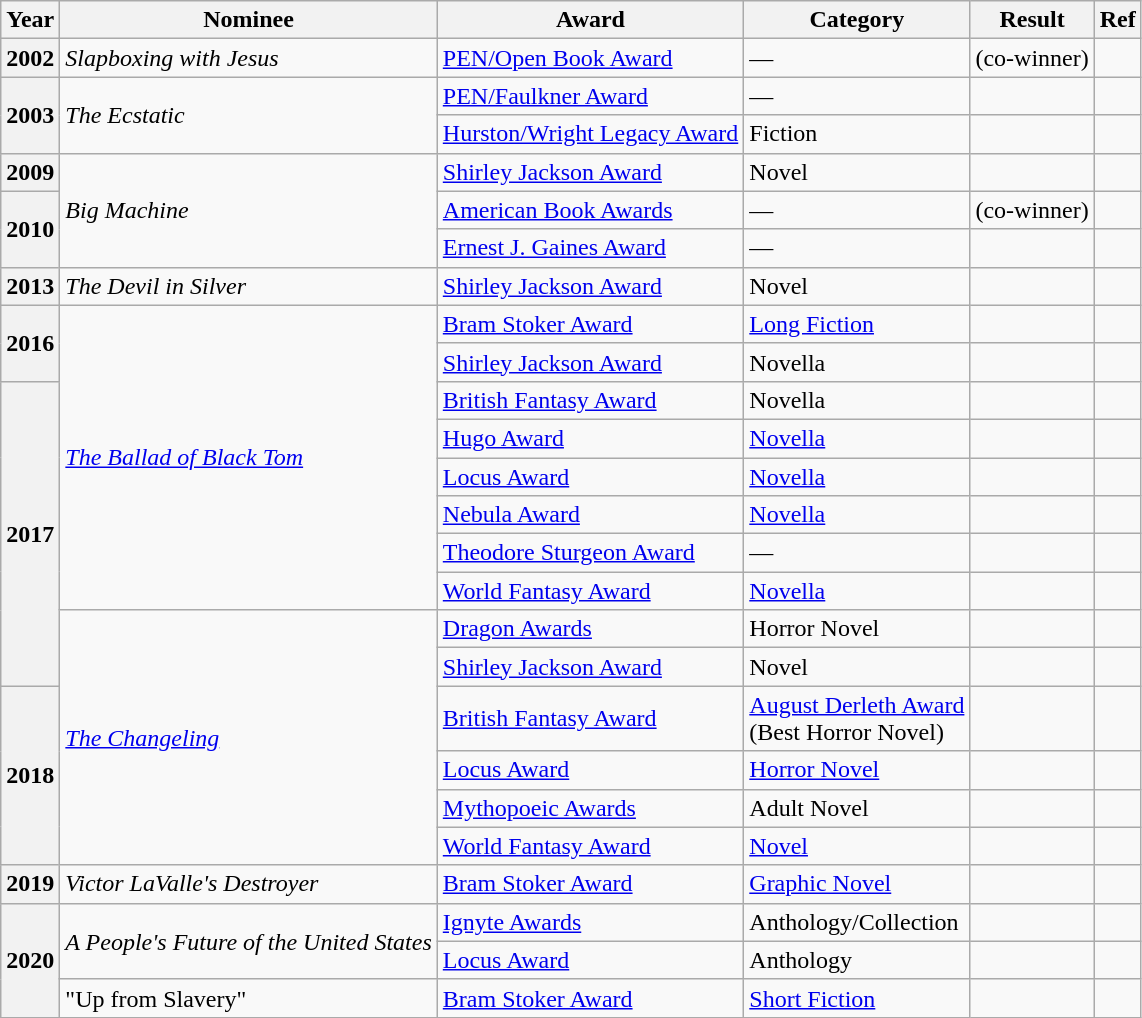<table class="wikitable sortable">
<tr>
<th>Year</th>
<th>Nominee</th>
<th>Award</th>
<th>Category</th>
<th>Result</th>
<th>Ref</th>
</tr>
<tr>
<th>2002</th>
<td><em>Slapboxing with Jesus</em></td>
<td><a href='#'>PEN/Open Book Award</a></td>
<td>—</td>
<td> (co-winner)</td>
<td></td>
</tr>
<tr>
<th rowspan="2">2003</th>
<td rowspan="2"><em>The Ecstatic</em></td>
<td><a href='#'>PEN/Faulkner Award</a></td>
<td>—</td>
<td></td>
<td></td>
</tr>
<tr>
<td><a href='#'>Hurston/Wright Legacy Award</a></td>
<td>Fiction</td>
<td></td>
<td></td>
</tr>
<tr>
<th>2009</th>
<td rowspan="3"><em>Big Machine</em></td>
<td><a href='#'>Shirley Jackson Award</a></td>
<td>Novel</td>
<td></td>
<td></td>
</tr>
<tr>
<th rowspan="2">2010</th>
<td><a href='#'>American Book Awards</a></td>
<td>—</td>
<td> (co-winner)</td>
<td></td>
</tr>
<tr>
<td><a href='#'>Ernest J. Gaines Award</a></td>
<td>—</td>
<td></td>
<td></td>
</tr>
<tr>
<th>2013</th>
<td><em>The Devil in Silver</em></td>
<td><a href='#'>Shirley Jackson Award</a></td>
<td>Novel</td>
<td></td>
<td></td>
</tr>
<tr>
<th rowspan="2">2016</th>
<td rowspan="8"><em><a href='#'>The Ballad of Black Tom</a></em></td>
<td><a href='#'>Bram Stoker Award</a></td>
<td><a href='#'>Long Fiction</a></td>
<td></td>
<td></td>
</tr>
<tr>
<td><a href='#'>Shirley Jackson Award</a></td>
<td>Novella</td>
<td></td>
<td></td>
</tr>
<tr>
<th rowspan="8">2017</th>
<td><a href='#'>British Fantasy Award</a></td>
<td>Novella</td>
<td></td>
<td></td>
</tr>
<tr>
<td><a href='#'>Hugo Award</a></td>
<td><a href='#'>Novella</a></td>
<td></td>
<td></td>
</tr>
<tr>
<td><a href='#'>Locus Award</a></td>
<td><a href='#'>Novella</a></td>
<td></td>
<td></td>
</tr>
<tr>
<td><a href='#'>Nebula Award</a></td>
<td><a href='#'>Novella</a></td>
<td></td>
<td></td>
</tr>
<tr>
<td><a href='#'>Theodore Sturgeon Award</a></td>
<td>—</td>
<td></td>
<td></td>
</tr>
<tr>
<td><a href='#'>World Fantasy Award</a></td>
<td><a href='#'>Novella</a></td>
<td></td>
<td></td>
</tr>
<tr>
<td rowspan="6"><em><a href='#'>The Changeling</a></em></td>
<td><a href='#'>Dragon Awards</a></td>
<td>Horror Novel</td>
<td></td>
<td></td>
</tr>
<tr>
<td><a href='#'>Shirley Jackson Award</a></td>
<td>Novel</td>
<td></td>
<td></td>
</tr>
<tr>
<th rowspan="4">2018</th>
<td><a href='#'>British Fantasy Award</a></td>
<td><a href='#'>August Derleth Award</a> <br>(Best Horror Novel)</td>
<td></td>
<td></td>
</tr>
<tr>
<td><a href='#'>Locus Award</a></td>
<td><a href='#'>Horror Novel</a></td>
<td></td>
<td></td>
</tr>
<tr>
<td><a href='#'>Mythopoeic Awards</a></td>
<td>Adult Novel</td>
<td></td>
<td></td>
</tr>
<tr>
<td><a href='#'>World Fantasy Award</a></td>
<td><a href='#'>Novel</a></td>
<td></td>
<td></td>
</tr>
<tr>
<th>2019</th>
<td><em>Victor LaValle's Destroyer</em></td>
<td><a href='#'>Bram Stoker Award</a></td>
<td><a href='#'>Graphic Novel</a></td>
<td></td>
<td></td>
</tr>
<tr>
<th rowspan="3">2020</th>
<td rowspan="2"><em>A People's Future of the United States</em></td>
<td><a href='#'>Ignyte Awards</a></td>
<td>Anthology/Collection</td>
<td></td>
<td></td>
</tr>
<tr>
<td><a href='#'>Locus Award</a></td>
<td>Anthology</td>
<td></td>
<td></td>
</tr>
<tr>
<td>"Up from Slavery"</td>
<td><a href='#'>Bram Stoker Award</a></td>
<td><a href='#'>Short Fiction</a></td>
<td></td>
<td></td>
</tr>
</table>
